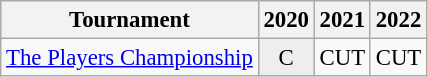<table class="wikitable" style="font-size:95%;text-align:center;">
<tr>
<th>Tournament</th>
<th>2020</th>
<th>2021</th>
<th>2022</th>
</tr>
<tr>
<td align=left><a href='#'>The Players Championship</a></td>
<td style="background:#eeeeee;">C</td>
<td>CUT</td>
<td>CUT</td>
</tr>
</table>
